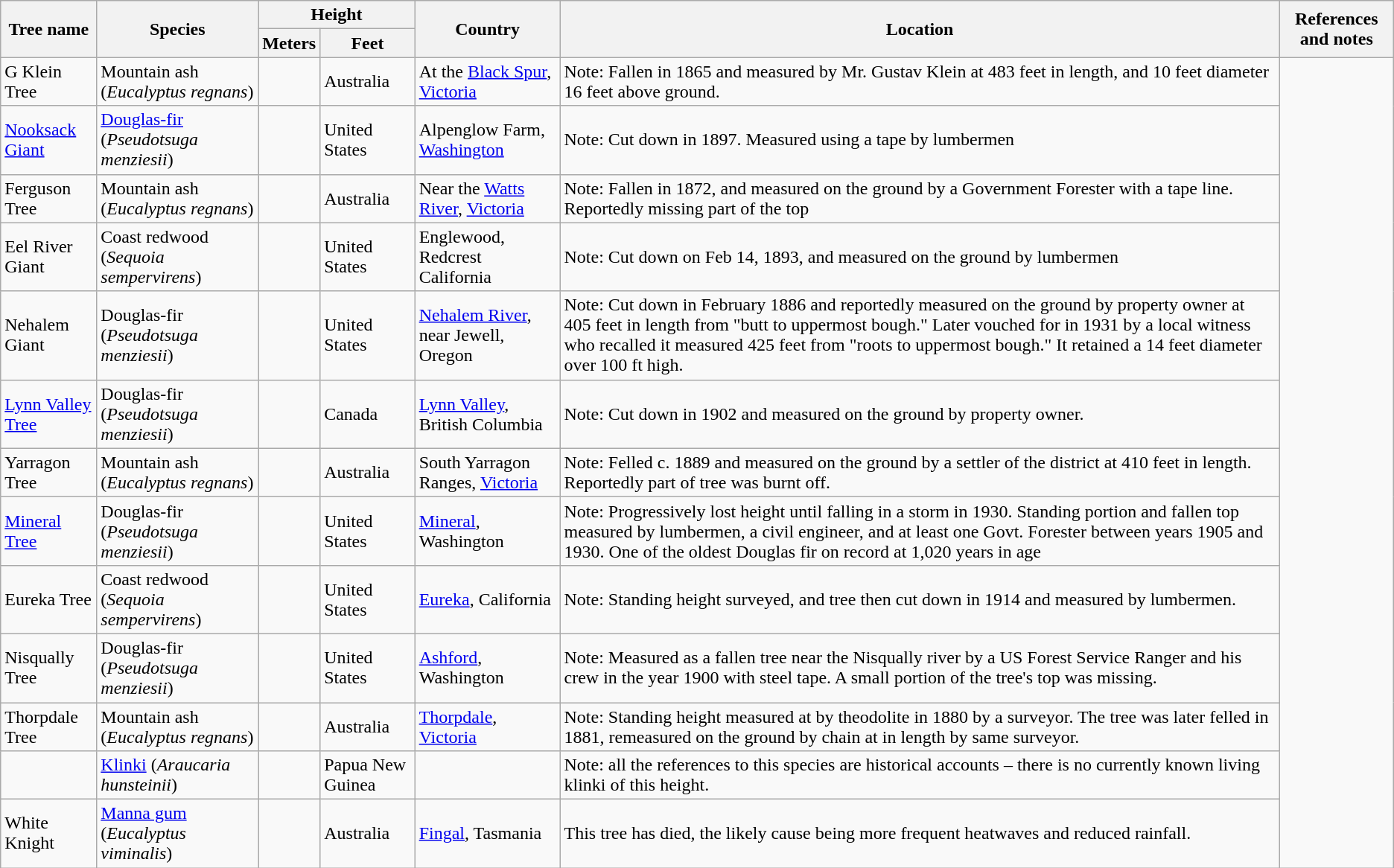<table class="wikitable" font=90%>
<tr>
<th rowspan=2>Tree name</th>
<th rowspan=2>Species</th>
<th colspan=2>Height</th>
<th rowspan=2>Country</th>
<th rowspan=2>Location</th>
<th rowspan=2>References and notes</th>
</tr>
<tr>
<th>Meters</th>
<th>Feet</th>
</tr>
<tr>
<td>G Klein Tree</td>
<td>Mountain ash (<em>Eucalyptus regnans</em>)</td>
<td></td>
<td>Australia</td>
<td>At the <a href='#'>Black Spur</a>, <a href='#'>Victoria</a></td>
<td>Note: Fallen in 1865 and measured by Mr. Gustav Klein at 483 feet in length, and 10 feet diameter 16 feet above ground.</td>
</tr>
<tr>
<td><a href='#'>Nooksack Giant</a></td>
<td><a href='#'>Douglas-fir</a> (<em>Pseudotsuga menziesii</em>)</td>
<td></td>
<td>United States</td>
<td>Alpenglow Farm, <a href='#'>Washington</a></td>
<td>Note: Cut down in 1897. Measured using a tape by lumbermen</td>
</tr>
<tr>
<td>Ferguson Tree</td>
<td>Mountain ash (<em>Eucalyptus regnans</em>)</td>
<td></td>
<td>Australia</td>
<td>Near the <a href='#'>Watts River</a>, <a href='#'>Victoria</a></td>
<td>Note: Fallen in 1872, and measured on the ground by a Government Forester with a tape line. Reportedly missing part of the top</td>
</tr>
<tr>
<td>Eel River Giant</td>
<td>Coast redwood (<em>Sequoia sempervirens</em>)</td>
<td></td>
<td>United States</td>
<td>Englewood, Redcrest California</td>
<td>Note: Cut down on Feb 14, 1893, and measured on the ground by lumbermen</td>
</tr>
<tr>
<td>Nehalem Giant</td>
<td>Douglas-fir (<em>Pseudotsuga menziesii</em>)</td>
<td></td>
<td>United States</td>
<td><a href='#'>Nehalem River</a>, near Jewell, Oregon</td>
<td>Note: Cut down in February 1886 and reportedly measured on the ground by property owner at 405 feet in length from "butt to uppermost bough." Later vouched for in 1931 by a local witness who recalled it measured 425 feet from "roots to uppermost bough." It retained a 14 feet diameter over 100 ft high.</td>
</tr>
<tr>
<td><a href='#'>Lynn Valley Tree</a></td>
<td>Douglas-fir (<em>Pseudotsuga menziesii</em>)</td>
<td></td>
<td>Canada</td>
<td><a href='#'>Lynn Valley</a>, British Columbia</td>
<td>Note: Cut down in 1902 and measured on the ground by property owner.</td>
</tr>
<tr>
<td>Yarragon Tree</td>
<td>Mountain ash (<em>Eucalyptus regnans</em>)</td>
<td></td>
<td>Australia</td>
<td>South Yarragon Ranges, <a href='#'>Victoria</a></td>
<td>Note: Felled c. 1889 and measured on the ground by a settler of the district at 410 feet in length. Reportedly part of tree was burnt off.</td>
</tr>
<tr>
<td><a href='#'>Mineral Tree</a></td>
<td>Douglas-fir (<em>Pseudotsuga menziesii</em>)</td>
<td></td>
<td>United States</td>
<td><a href='#'>Mineral</a>, Washington</td>
<td>Note: Progressively lost height until falling in a storm in 1930. Standing portion and fallen top measured by lumbermen, a civil engineer, and at least one Govt. Forester between years 1905 and 1930. One of the oldest Douglas fir on record at 1,020 years in age</td>
</tr>
<tr>
<td>Eureka Tree</td>
<td>Coast redwood (<em>Sequoia sempervirens</em>)</td>
<td></td>
<td>United States</td>
<td><a href='#'>Eureka</a>, California</td>
<td>Note: Standing height surveyed, and tree then cut down in 1914 and measured by lumbermen.</td>
</tr>
<tr>
<td>Nisqually Tree</td>
<td>Douglas-fir (<em>Pseudotsuga menziesii</em>)</td>
<td></td>
<td>United States</td>
<td><a href='#'>Ashford</a>, Washington</td>
<td>Note: Measured as a fallen tree near the Nisqually river by a US Forest Service Ranger and his crew in the year 1900 with steel tape. A small portion of the tree's top was missing.</td>
</tr>
<tr>
<td>Thorpdale Tree</td>
<td>Mountain ash (<em>Eucalyptus regnans</em>)</td>
<td></td>
<td>Australia</td>
<td><a href='#'>Thorpdale</a>, <a href='#'>Victoria</a></td>
<td>Note: Standing height measured at  by theodolite in 1880 by a surveyor. The tree was later felled in 1881, remeasured on the ground by chain at  in length by same surveyor.</td>
</tr>
<tr>
<td></td>
<td><a href='#'>Klinki</a> (<em>Araucaria hunsteinii</em>)</td>
<td></td>
<td>Papua New Guinea</td>
<td></td>
<td>Note: all the references to this species are historical accounts – there is no currently known living klinki of this height.</td>
</tr>
<tr>
<td>White Knight</td>
<td><a href='#'>Manna gum</a> (<em>Eucalyptus viminalis</em>)</td>
<td></td>
<td>Australia</td>
<td><a href='#'>Fingal</a>, Tasmania</td>
<td>This tree has died, the likely cause being more frequent heatwaves and reduced rainfall.</td>
</tr>
</table>
